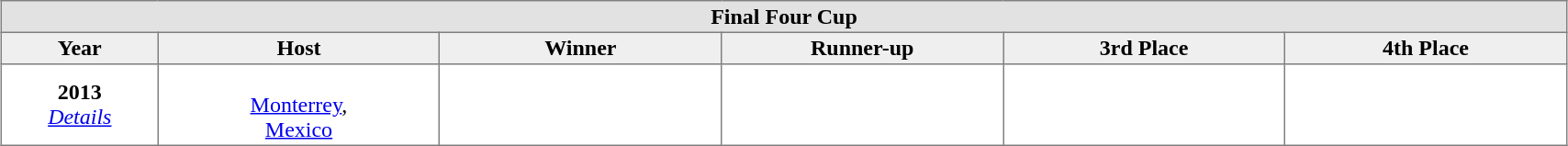<table class="toccolours" border="1" cellpadding="2" style="border-collapse: collapse; text-align: center; width: 90%; margin: 0 auto;">
<tr style= "background: #e2e2e2;">
<th colspan=6 width=100%>Final Four Cup</th>
</tr>
<tr style="background: #efefef;">
<th width=10%>Year</th>
<th width=18%>Host</th>
<th width=18%>Winner</th>
<th width=18%>Runner-up</th>
<th width=18%>3rd Place</th>
<th width=18%>4th Place</th>
</tr>
<tr align=center>
<td><strong>2013</strong><br><em><a href='#'>Details</a></em></td>
<td><br><a href='#'>Monterrey</a>,<br> <a href='#'>Mexico</a></td>
<td></td>
<td></td>
<td></td>
<td></td>
</tr>
</table>
